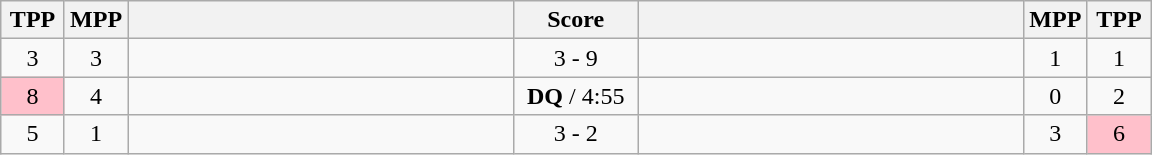<table class="wikitable" style="text-align: center;" |>
<tr>
<th width="35">TPP</th>
<th width="35">MPP</th>
<th width="250"></th>
<th width="75">Score</th>
<th width="250"></th>
<th width="35">MPP</th>
<th width="35">TPP</th>
</tr>
<tr>
<td>3</td>
<td>3</td>
<td style="text-align:left;"></td>
<td>3 - 9</td>
<td style="text-align:left;"><strong></strong></td>
<td>1</td>
<td>1</td>
</tr>
<tr>
<td bgcolor=pink>8</td>
<td>4</td>
<td style="text-align:left;"></td>
<td><strong>DQ</strong> / 4:55</td>
<td style="text-align:left;"><strong></strong></td>
<td>0</td>
<td>2</td>
</tr>
<tr>
<td>5</td>
<td>1</td>
<td style="text-align:left;"><strong></strong></td>
<td>3 - 2</td>
<td style="text-align:left;"></td>
<td>3</td>
<td bgcolor=pink>6</td>
</tr>
</table>
